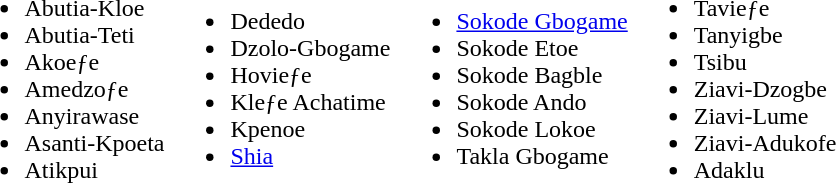<table>
<tr>
<td><br><ul><li>Abutia-Kloe</li><li>Abutia-Teti</li><li>Akoeƒe</li><li>Amedzoƒe</li><li>Anyirawase</li><li>Asanti-Kpoeta</li><li>Atikpui</li></ul></td>
<td><br><ul><li>Dededo</li><li>Dzolo-Gbogame</li><li>Hovieƒe</li><li>Kleƒe Achatime</li><li>Kpenoe</li><li><a href='#'>Shia</a></li></ul></td>
<td><br><ul><li><a href='#'>Sokode Gbogame</a></li><li>Sokode Etoe</li><li>Sokode Bagble</li><li>Sokode Ando</li><li>Sokode Lokoe</li><li>Takla Gbogame</li></ul></td>
<td><br><ul><li>Tavieƒe</li><li>Tanyigbe</li><li>Tsibu</li><li>Ziavi-Dzogbe</li><li>Ziavi-Lume</li><li>Ziavi-Adukofe</li><li>Adaklu</li></ul></td>
</tr>
</table>
